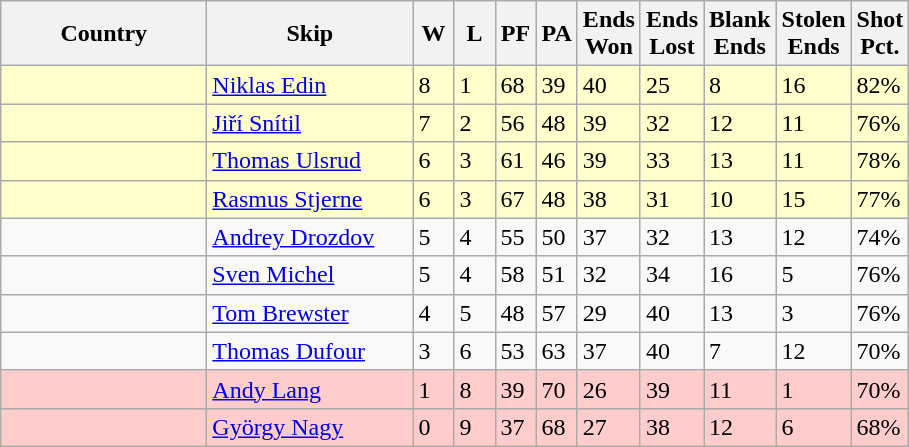<table class=wikitable>
<tr>
<th width=130>Country</th>
<th width=130>Skip</th>
<th width=20>W</th>
<th width=20>L</th>
<th width=20>PF</th>
<th width=20>PA</th>
<th width=20>Ends Won</th>
<th width=20>Ends Lost</th>
<th width=20>Blank Ends</th>
<th width=20>Stolen Ends</th>
<th width=20>Shot Pct.</th>
</tr>
<tr style="background:#ffffcc">
<td></td>
<td><a href='#'>Niklas Edin</a></td>
<td>8</td>
<td>1</td>
<td>68</td>
<td>39</td>
<td>40</td>
<td>25</td>
<td>8</td>
<td>16</td>
<td>82%</td>
</tr>
<tr style="background:#ffffcc">
<td></td>
<td><a href='#'>Jiří Snítil</a></td>
<td>7</td>
<td>2</td>
<td>56</td>
<td>48</td>
<td>39</td>
<td>32</td>
<td>12</td>
<td>11</td>
<td>76%</td>
</tr>
<tr style="background:#ffffcc">
<td></td>
<td><a href='#'>Thomas Ulsrud</a></td>
<td>6</td>
<td>3</td>
<td>61</td>
<td>46</td>
<td>39</td>
<td>33</td>
<td>13</td>
<td>11</td>
<td>78%</td>
</tr>
<tr style="background:#ffffcc">
<td></td>
<td><a href='#'>Rasmus Stjerne</a></td>
<td>6</td>
<td>3</td>
<td>67</td>
<td>48</td>
<td>38</td>
<td>31</td>
<td>10</td>
<td>15</td>
<td>77%</td>
</tr>
<tr>
<td></td>
<td><a href='#'>Andrey Drozdov</a></td>
<td>5</td>
<td>4</td>
<td>55</td>
<td>50</td>
<td>37</td>
<td>32</td>
<td>13</td>
<td>12</td>
<td>74%</td>
</tr>
<tr>
<td></td>
<td><a href='#'>Sven Michel</a></td>
<td>5</td>
<td>4</td>
<td>58</td>
<td>51</td>
<td>32</td>
<td>34</td>
<td>16</td>
<td>5</td>
<td>76%</td>
</tr>
<tr>
<td></td>
<td><a href='#'>Tom Brewster</a></td>
<td>4</td>
<td>5</td>
<td>48</td>
<td>57</td>
<td>29</td>
<td>40</td>
<td>13</td>
<td>3</td>
<td>76%</td>
</tr>
<tr>
<td></td>
<td><a href='#'>Thomas Dufour</a></td>
<td>3</td>
<td>6</td>
<td>53</td>
<td>63</td>
<td>37</td>
<td>40</td>
<td>7</td>
<td>12</td>
<td>70%</td>
</tr>
<tr style="background:#ffcccc">
<td></td>
<td><a href='#'>Andy Lang</a></td>
<td>1</td>
<td>8</td>
<td>39</td>
<td>70</td>
<td>26</td>
<td>39</td>
<td>11</td>
<td>1</td>
<td>70%</td>
</tr>
<tr style="background:#ffcccc">
<td></td>
<td><a href='#'>György Nagy</a></td>
<td>0</td>
<td>9</td>
<td>37</td>
<td>68</td>
<td>27</td>
<td>38</td>
<td>12</td>
<td>6</td>
<td>68%</td>
</tr>
</table>
